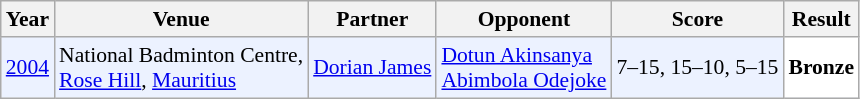<table class="sortable wikitable" style="font-size: 90%;">
<tr>
<th>Year</th>
<th>Venue</th>
<th>Partner</th>
<th>Opponent</th>
<th>Score</th>
<th>Result</th>
</tr>
<tr style="background:#ECF2FF">
<td align="center"><a href='#'>2004</a></td>
<td align="left">National Badminton Centre,<br><a href='#'>Rose Hill</a>, <a href='#'>Mauritius</a></td>
<td align="left"> <a href='#'>Dorian James</a></td>
<td align="left"> <a href='#'>Dotun Akinsanya</a> <br>  <a href='#'>Abimbola Odejoke</a></td>
<td align="left">7–15, 15–10, 5–15</td>
<td style="text-align:left; background:white"> <strong>Bronze</strong></td>
</tr>
</table>
